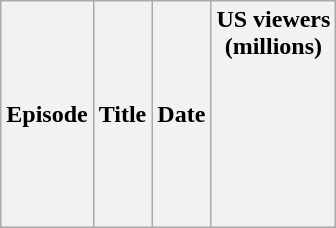<table class="wikitable">
<tr>
<th>Episode</th>
<th>Title</th>
<th>Date</th>
<th>US viewers<br>(millions)<br><br><br><br><br><br><br></th>
</tr>
</table>
